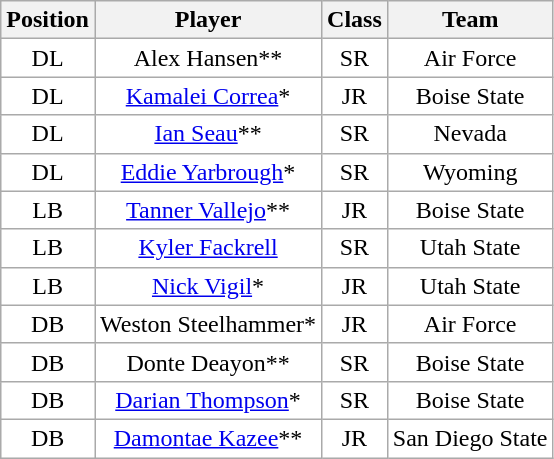<table class="wikitable sortable">
<tr>
<th>Position</th>
<th>Player</th>
<th>Class</th>
<th>Team</th>
</tr>
<tr style="text-align:center;">
<td style="background:white">DL</td>
<td style="background:white">Alex Hansen**</td>
<td style="background:white">SR</td>
<td style="background:white">Air Force</td>
</tr>
<tr style="text-align:center;">
<td style="background:white">DL</td>
<td style="background:white"><a href='#'>Kamalei Correa</a>*</td>
<td style="background:white">JR</td>
<td style="background:white">Boise State</td>
</tr>
<tr style="text-align:center;">
<td style="background:white">DL</td>
<td style="background:white"><a href='#'>Ian Seau</a>**</td>
<td style="background:white">SR</td>
<td style="background:white">Nevada</td>
</tr>
<tr style="text-align:center;">
<td style="background:white">DL</td>
<td style="background:white"><a href='#'>Eddie Yarbrough</a>*</td>
<td style="background:white">SR</td>
<td style="background:white">Wyoming</td>
</tr>
<tr style="text-align:center;">
<td style="background:white">LB</td>
<td style="background:white"><a href='#'>Tanner Vallejo</a>**</td>
<td style="background:white">JR</td>
<td style="background:white">Boise State</td>
</tr>
<tr style="text-align:center;">
<td style="background:white">LB</td>
<td style="background:white"><a href='#'>Kyler Fackrell</a></td>
<td style="background:white">SR</td>
<td style="background:white">Utah State</td>
</tr>
<tr style="text-align:center;">
<td style="background:white">LB</td>
<td style="background:white"><a href='#'>Nick Vigil</a>*</td>
<td style="background:white">JR</td>
<td style="background:white">Utah State</td>
</tr>
<tr style="text-align:center;">
<td style="background:white">DB</td>
<td style="background:white">Weston Steelhammer*</td>
<td style="background:white">JR</td>
<td style="background:white">Air Force</td>
</tr>
<tr style="text-align:center;">
<td style="background:white">DB</td>
<td style="background:white">Donte Deayon**</td>
<td style="background:white">SR</td>
<td style="background:white">Boise State</td>
</tr>
<tr style="text-align:center;">
<td style="background:white">DB</td>
<td style="background:white"><a href='#'>Darian Thompson</a>*</td>
<td style="background:white">SR</td>
<td style="background:white">Boise State</td>
</tr>
<tr style="text-align:center;">
<td style="background:white">DB</td>
<td style="background:white"><a href='#'>Damontae Kazee</a>**</td>
<td style="background:white">JR</td>
<td style="background:white">San Diego State</td>
</tr>
</table>
